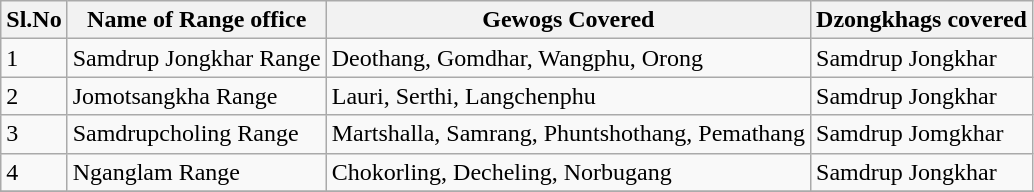<table class="wikitable">
<tr>
<th>Sl.No</th>
<th>Name of Range office</th>
<th>Gewogs Covered</th>
<th>Dzongkhags covered</th>
</tr>
<tr>
<td>1</td>
<td>Samdrup Jongkhar Range</td>
<td>Deothang, Gomdhar, Wangphu, Orong</td>
<td>Samdrup Jongkhar</td>
</tr>
<tr>
<td>2</td>
<td>Jomotsangkha Range</td>
<td>Lauri, Serthi, Langchenphu</td>
<td>Samdrup Jongkhar</td>
</tr>
<tr>
<td>3</td>
<td>Samdrupcholing Range</td>
<td>Martshalla, Samrang, Phuntshothang, Pemathang</td>
<td>Samdrup Jomgkhar</td>
</tr>
<tr>
<td>4</td>
<td>Nganglam Range</td>
<td>Chokorling, Decheling, Norbugang</td>
<td>Samdrup Jongkhar</td>
</tr>
<tr>
</tr>
</table>
